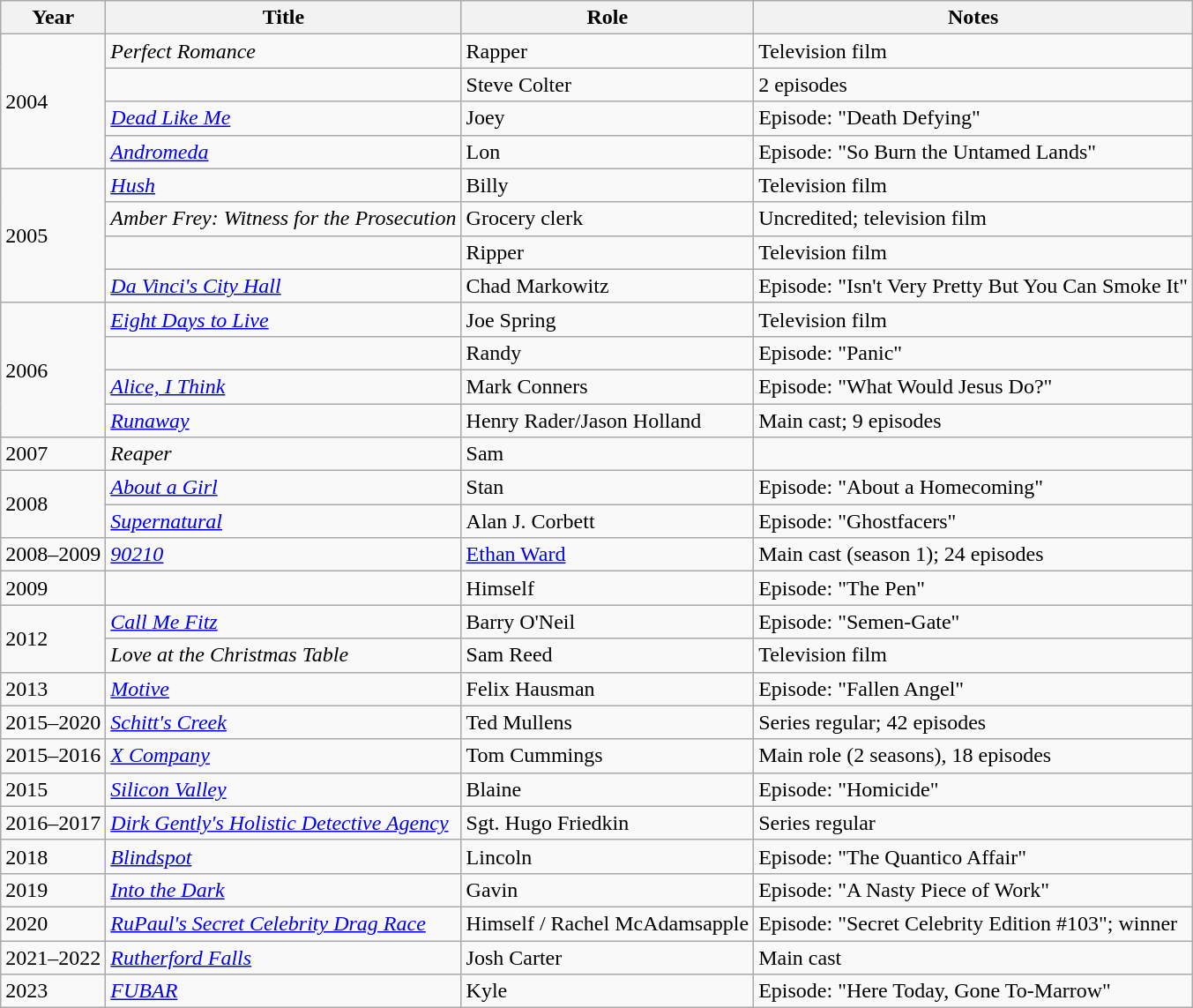<table class="wikitable sortable">
<tr>
<th>Year</th>
<th>Title</th>
<th>Role</th>
<th class="unsortable">Notes</th>
</tr>
<tr>
<td rowspan="4">2004</td>
<td><em>Perfect Romance</em></td>
<td>Rapper</td>
<td>Television film</td>
</tr>
<tr>
<td><em></em></td>
<td>Steve Colter</td>
<td>2 episodes</td>
</tr>
<tr>
<td><em><a href='#'>Dead Like Me</a></em></td>
<td>Joey</td>
<td>Episode: "Death Defying"</td>
</tr>
<tr>
<td><em><a href='#'>Andromeda</a></em></td>
<td>Lon</td>
<td>Episode: "So Burn the Untamed Lands"</td>
</tr>
<tr>
<td rowspan="4">2005</td>
<td><em><a href='#'>Hush</a></em></td>
<td>Billy</td>
<td>Television film</td>
</tr>
<tr>
<td><em>Amber Frey: Witness for the Prosecution</em></td>
<td>Grocery clerk</td>
<td>Uncredited; television film</td>
</tr>
<tr>
<td><em></em></td>
<td>Ripper</td>
<td>Television film</td>
</tr>
<tr>
<td><em><a href='#'>Da Vinci's City Hall</a></em></td>
<td>Chad Markowitz</td>
<td>Episode: "Isn't Very Pretty But You Can Smoke It"</td>
</tr>
<tr>
<td rowspan="4">2006</td>
<td><em><a href='#'>Eight Days to Live</a></em></td>
<td>Joe Spring</td>
<td>Television film</td>
</tr>
<tr>
<td><em></em></td>
<td>Randy</td>
<td>Episode: "Panic"</td>
</tr>
<tr>
<td><em><a href='#'>Alice, I Think</a></em></td>
<td>Mark Conners</td>
<td>Episode: "What Would Jesus Do?"</td>
</tr>
<tr>
<td><em><a href='#'>Runaway</a></em></td>
<td>Henry Rader/Jason Holland</td>
<td>Main cast; 9 episodes</td>
</tr>
<tr>
<td>2007</td>
<td><em>Reaper</em></td>
<td>Sam</td>
<td></td>
</tr>
<tr>
<td rowspan="2">2008</td>
<td><em><a href='#'>About a Girl</a></em></td>
<td>Stan</td>
<td>Episode: "About a Homecoming"</td>
</tr>
<tr>
<td><em><a href='#'>Supernatural</a></em></td>
<td>Alan J. Corbett</td>
<td>Episode: "Ghostfacers"</td>
</tr>
<tr>
<td>2008–2009</td>
<td><em><a href='#'>90210</a></em></td>
<td><a href='#'>Ethan Ward</a></td>
<td>Main cast (season 1); 24 episodes</td>
</tr>
<tr>
<td>2009</td>
<td><em></em></td>
<td>Himself</td>
<td>Episode: "The Pen"</td>
</tr>
<tr>
<td rowspan="2">2012</td>
<td><em><a href='#'>Call Me Fitz</a></em></td>
<td>Barry O'Neil</td>
<td>Episode: "Semen-Gate"</td>
</tr>
<tr>
<td><em>Love at the Christmas Table</em></td>
<td>Sam Reed</td>
<td>Television film</td>
</tr>
<tr>
<td>2013</td>
<td><em><a href='#'>Motive</a></em></td>
<td>Felix Hausman</td>
<td>Episode: "Fallen Angel"</td>
</tr>
<tr>
<td>2015–2020</td>
<td><em><a href='#'>Schitt's Creek</a></em></td>
<td>Ted Mullens</td>
<td>Series regular; 42 episodes</td>
</tr>
<tr>
<td>2015–2016</td>
<td><em><a href='#'>X Company</a></em></td>
<td>Tom Cummings</td>
<td>Main role (2 seasons), 18 episodes</td>
</tr>
<tr>
<td>2015</td>
<td><em><a href='#'>Silicon Valley</a></em></td>
<td>Blaine</td>
<td>Episode: "Homicide"</td>
</tr>
<tr>
<td>2016–2017</td>
<td><em><a href='#'>Dirk Gently's Holistic Detective Agency</a></em></td>
<td>Sgt. Hugo Friedkin</td>
<td>Series regular</td>
</tr>
<tr>
<td>2018</td>
<td><em><a href='#'>Blindspot</a></em></td>
<td>Lincoln</td>
<td>Episode: "The Quantico Affair"</td>
</tr>
<tr>
<td>2019</td>
<td><em><a href='#'>Into the Dark</a></em></td>
<td>Gavin</td>
<td>Episode: "A Nasty Piece of Work"</td>
</tr>
<tr>
<td>2020</td>
<td><em><a href='#'>RuPaul's Secret Celebrity Drag Race</a></em></td>
<td>Himself / Rachel McAdamsapple</td>
<td>Episode: "Secret Celebrity Edition #103"; winner</td>
</tr>
<tr>
<td>2021–2022</td>
<td><em><a href='#'>Rutherford Falls</a></em></td>
<td>Josh Carter</td>
<td>Main cast</td>
</tr>
<tr>
<td>2023</td>
<td><em><a href='#'>FUBAR</a></em></td>
<td>Kyle</td>
<td>Episode: "Here Today, Gone To-Marrow"</td>
</tr>
</table>
